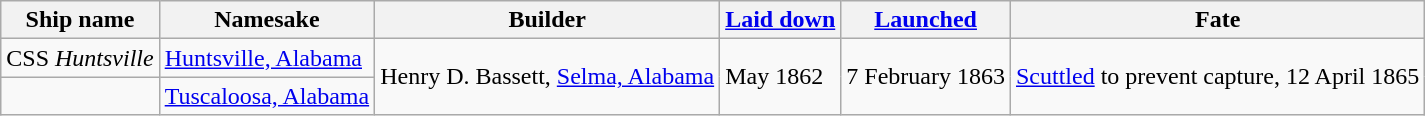<table class="wikitable plainrowheaders">
<tr>
<th scope="col">Ship name</th>
<th scope="col">Namesake</th>
<th scope="col">Builder</th>
<th scope="col"><a href='#'>Laid down</a></th>
<th scope="col"><a href='#'>Launched</a></th>
<th scope="col">Fate</th>
</tr>
<tr>
<td scope="row">CSS <em>Huntsville</em></td>
<td><a href='#'>Huntsville, Alabama</a></td>
<td rowspan=2>Henry D. Bassett, <a href='#'>Selma, Alabama</a></td>
<td rowspan=2>May 1862</td>
<td rowspan=2>7 February 1863</td>
<td rowspan=2><a href='#'>Scuttled</a> to prevent capture, 12 April 1865</td>
</tr>
<tr>
<td scope="row"></td>
<td><a href='#'>Tuscaloosa, Alabama</a></td>
</tr>
</table>
